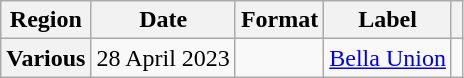<table class="wikitable plainrowheaders">
<tr>
<th scope="col">Region</th>
<th scope="col">Date</th>
<th scope="col">Format</th>
<th scope="col">Label</th>
<th scope="col"></th>
</tr>
<tr>
<th scope="row">Various</th>
<td>28 April 2023</td>
<td></td>
<td><a href='#'>Bella Union</a></td>
<td align="center"></td>
</tr>
</table>
